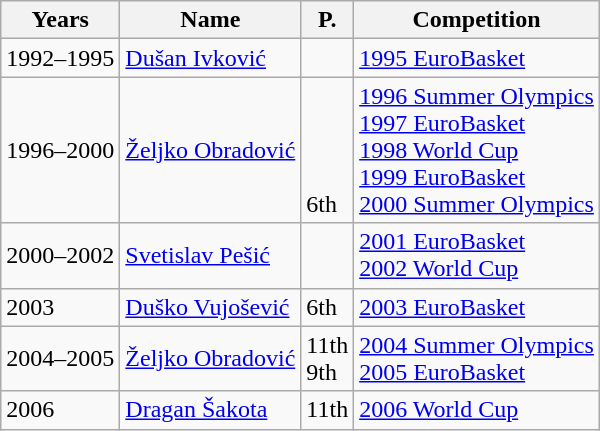<table class="wikitable">
<tr>
<th>Years</th>
<th>Name</th>
<th>P.</th>
<th>Competition</th>
</tr>
<tr>
<td>1992–1995</td>
<td> <a href='#'>Dušan Ivković</a></td>
<td></td>
<td><a href='#'>1995 EuroBasket</a></td>
</tr>
<tr>
<td>1996–2000</td>
<td> <a href='#'>Željko Obradović</a></td>
<td> <br>  <br>  <br>  <br> 6th</td>
<td><a href='#'>1996 Summer Olympics</a> <br> <a href='#'>1997 EuroBasket</a> <br> <a href='#'>1998 World Cup</a> <br> <a href='#'>1999 EuroBasket</a> <br> <a href='#'>2000 Summer Olympics</a></td>
</tr>
<tr>
<td>2000–2002</td>
<td> <a href='#'>Svetislav Pešić</a></td>
<td> <br></td>
<td><a href='#'>2001 EuroBasket</a> <br> <a href='#'>2002 World Cup</a></td>
</tr>
<tr>
<td>2003</td>
<td> <a href='#'>Duško Vujošević</a></td>
<td>6th</td>
<td><a href='#'>2003 EuroBasket</a></td>
</tr>
<tr>
<td>2004–2005</td>
<td> <a href='#'>Željko Obradović</a></td>
<td>11th <br>9th</td>
<td><a href='#'>2004 Summer Olympics</a><br> <a href='#'>2005 EuroBasket</a></td>
</tr>
<tr>
<td>2006</td>
<td> <a href='#'>Dragan Šakota</a></td>
<td>11th</td>
<td><a href='#'>2006 World Cup</a></td>
</tr>
</table>
